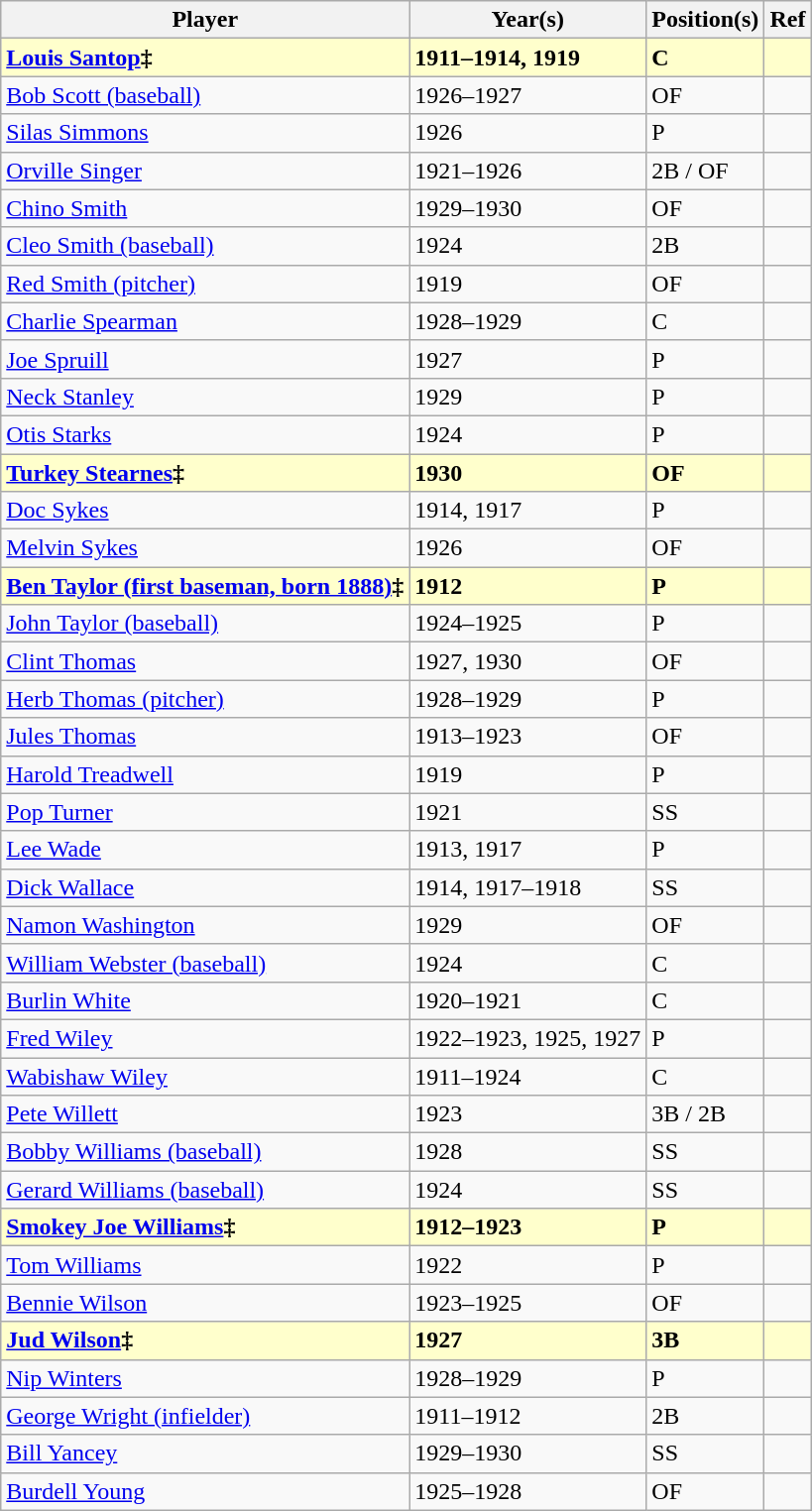<table class="wikitable">
<tr>
<th>Player</th>
<th>Year(s)</th>
<th>Position(s)</th>
<th>Ref</th>
</tr>
<tr style="background:#FFFFCC;">
<td><strong><a href='#'>Louis Santop</a>‡</strong></td>
<td><strong>1911–1914, 1919</strong></td>
<td><strong>C</strong></td>
<td><strong></strong></td>
</tr>
<tr>
<td><a href='#'>Bob Scott (baseball)</a></td>
<td>1926–1927</td>
<td>OF</td>
<td></td>
</tr>
<tr>
<td><a href='#'>Silas Simmons</a></td>
<td>1926</td>
<td>P</td>
<td></td>
</tr>
<tr>
<td><a href='#'>Orville Singer</a></td>
<td>1921–1926</td>
<td>2B / OF</td>
<td></td>
</tr>
<tr>
<td><a href='#'>Chino Smith</a></td>
<td>1929–1930</td>
<td>OF</td>
<td></td>
</tr>
<tr>
<td><a href='#'>Cleo Smith (baseball)</a></td>
<td>1924</td>
<td>2B</td>
<td></td>
</tr>
<tr>
<td><a href='#'>Red Smith (pitcher)</a></td>
<td>1919</td>
<td>OF</td>
<td></td>
</tr>
<tr>
<td><a href='#'>Charlie Spearman</a></td>
<td>1928–1929</td>
<td>C</td>
<td></td>
</tr>
<tr>
<td><a href='#'>Joe Spruill</a></td>
<td>1927</td>
<td>P</td>
<td></td>
</tr>
<tr>
<td><a href='#'>Neck Stanley</a></td>
<td>1929</td>
<td>P</td>
<td></td>
</tr>
<tr>
<td><a href='#'>Otis Starks</a></td>
<td>1924</td>
<td>P</td>
<td></td>
</tr>
<tr style="background:#FFFFCC;">
<td><strong><a href='#'>Turkey Stearnes</a>‡</strong></td>
<td><strong>1930</strong></td>
<td><strong>OF</strong></td>
<td><strong></strong></td>
</tr>
<tr>
<td><a href='#'>Doc Sykes</a></td>
<td>1914, 1917</td>
<td>P</td>
<td></td>
</tr>
<tr>
<td><a href='#'>Melvin Sykes</a></td>
<td>1926</td>
<td>OF</td>
<td></td>
</tr>
<tr style="background:#FFFFCC;">
<td><strong><a href='#'>Ben Taylor (first baseman, born 1888)</a>‡</strong></td>
<td><strong>1912</strong></td>
<td><strong>P</strong></td>
<td><strong></strong></td>
</tr>
<tr>
<td><a href='#'>John Taylor (baseball)</a></td>
<td>1924–1925</td>
<td>P</td>
<td></td>
</tr>
<tr>
<td><a href='#'>Clint Thomas</a></td>
<td>1927, 1930</td>
<td>OF</td>
<td></td>
</tr>
<tr>
<td><a href='#'>Herb Thomas (pitcher)</a></td>
<td>1928–1929</td>
<td>P</td>
<td></td>
</tr>
<tr>
<td><a href='#'>Jules Thomas</a></td>
<td>1913–1923</td>
<td>OF</td>
<td></td>
</tr>
<tr>
<td><a href='#'>Harold Treadwell</a></td>
<td>1919</td>
<td>P</td>
<td></td>
</tr>
<tr>
<td><a href='#'>Pop Turner</a></td>
<td>1921</td>
<td>SS</td>
<td></td>
</tr>
<tr>
<td><a href='#'>Lee Wade</a></td>
<td>1913, 1917</td>
<td>P</td>
<td></td>
</tr>
<tr>
<td><a href='#'>Dick Wallace</a></td>
<td>1914, 1917–1918</td>
<td>SS</td>
<td></td>
</tr>
<tr>
<td><a href='#'>Namon Washington</a></td>
<td>1929</td>
<td>OF</td>
<td></td>
</tr>
<tr>
<td><a href='#'>William Webster (baseball)</a></td>
<td>1924</td>
<td>C</td>
<td></td>
</tr>
<tr>
<td><a href='#'>Burlin White</a></td>
<td>1920–1921</td>
<td>C</td>
<td></td>
</tr>
<tr>
<td><a href='#'>Fred Wiley</a></td>
<td>1922–1923, 1925, 1927</td>
<td>P</td>
<td></td>
</tr>
<tr>
<td><a href='#'>Wabishaw Wiley</a></td>
<td>1911–1924</td>
<td>C</td>
<td></td>
</tr>
<tr>
<td><a href='#'>Pete Willett</a></td>
<td>1923</td>
<td>3B / 2B</td>
<td></td>
</tr>
<tr>
<td><a href='#'>Bobby Williams (baseball)</a></td>
<td>1928</td>
<td>SS</td>
<td></td>
</tr>
<tr>
<td><a href='#'>Gerard Williams (baseball)</a></td>
<td>1924</td>
<td>SS</td>
<td></td>
</tr>
<tr style="background:#FFFFCC;">
<td><strong><a href='#'>Smokey Joe Williams</a>‡</strong></td>
<td><strong>1912–1923</strong></td>
<td><strong>P</strong></td>
<td><strong></strong></td>
</tr>
<tr>
<td><a href='#'>Tom Williams</a></td>
<td>1922</td>
<td>P</td>
<td></td>
</tr>
<tr>
<td><a href='#'>Bennie Wilson</a></td>
<td>1923–1925</td>
<td>OF</td>
<td></td>
</tr>
<tr style="background:#FFFFCC;">
<td><strong><a href='#'>Jud Wilson</a>‡</strong></td>
<td><strong>1927</strong></td>
<td><strong>3B</strong></td>
<td><strong></strong></td>
</tr>
<tr>
<td><a href='#'>Nip Winters</a></td>
<td>1928–1929</td>
<td>P</td>
<td></td>
</tr>
<tr>
<td><a href='#'>George Wright (infielder)</a></td>
<td>1911–1912</td>
<td>2B</td>
<td></td>
</tr>
<tr>
<td><a href='#'>Bill Yancey</a></td>
<td>1929–1930</td>
<td>SS</td>
<td></td>
</tr>
<tr>
<td><a href='#'>Burdell Young</a></td>
<td>1925–1928</td>
<td>OF</td>
<td></td>
</tr>
</table>
